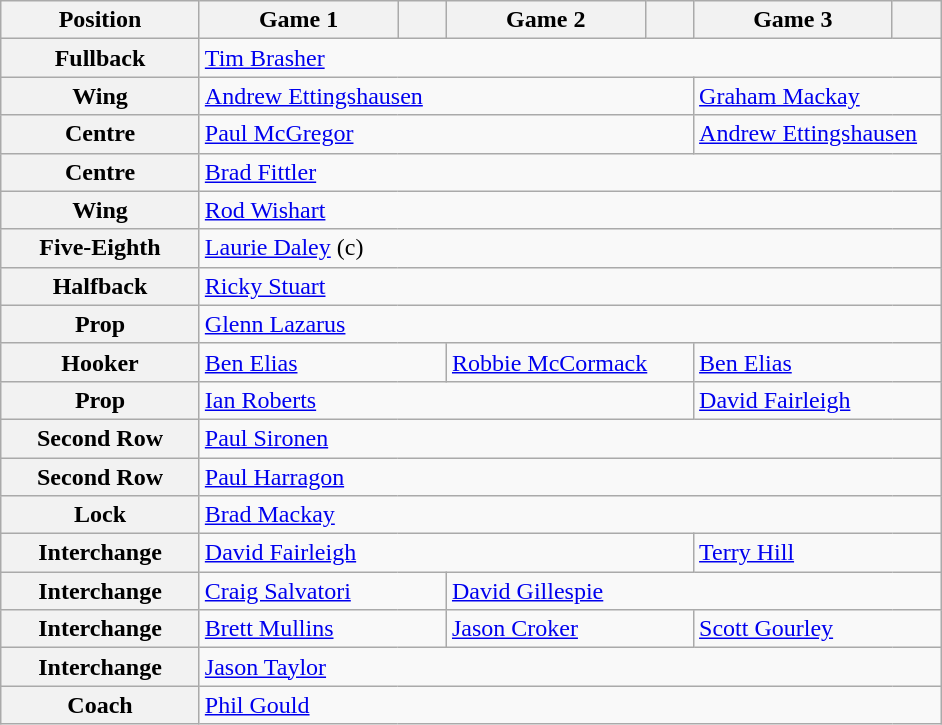<table class="wikitable">
<tr>
<th style="width:125px;">Position</th>
<th style="width:125px;">Game 1</th>
<th style="width:25px;"></th>
<th style="width:125px;">Game 2</th>
<th style="width:25px;"></th>
<th style="width:125px;">Game 3</th>
<th style="width:25px;"></th>
</tr>
<tr>
<th>Fullback</th>
<td colspan="6"> <a href='#'>Tim Brasher</a></td>
</tr>
<tr>
<th>Wing</th>
<td colspan="4"> <a href='#'>Andrew Ettingshausen</a></td>
<td colspan="2"> <a href='#'>Graham Mackay</a></td>
</tr>
<tr>
<th>Centre</th>
<td colspan="4"> <a href='#'>Paul McGregor</a></td>
<td colspan="2"> <a href='#'>Andrew Ettingshausen</a></td>
</tr>
<tr>
<th>Centre</th>
<td colspan="6"> <a href='#'>Brad Fittler</a></td>
</tr>
<tr>
<th>Wing</th>
<td colspan="6"> <a href='#'>Rod Wishart</a></td>
</tr>
<tr>
<th>Five-Eighth</th>
<td colspan="6"> <a href='#'>Laurie Daley</a> (c)</td>
</tr>
<tr>
<th>Halfback</th>
<td colspan="6"> <a href='#'>Ricky Stuart</a></td>
</tr>
<tr>
<th>Prop</th>
<td colspan="6"> <a href='#'>Glenn Lazarus</a></td>
</tr>
<tr>
<th>Hooker</th>
<td colspan="2"> <a href='#'>Ben Elias</a></td>
<td colspan="2"> <a href='#'>Robbie McCormack</a></td>
<td colspan="2"> <a href='#'>Ben Elias</a></td>
</tr>
<tr>
<th>Prop</th>
<td colspan="4"> <a href='#'>Ian Roberts</a></td>
<td colspan="2"> <a href='#'>David Fairleigh</a></td>
</tr>
<tr>
<th>Second Row</th>
<td colspan="6"> <a href='#'>Paul Sironen</a></td>
</tr>
<tr>
<th>Second Row</th>
<td colspan="6"> <a href='#'>Paul Harragon</a></td>
</tr>
<tr>
<th>Lock</th>
<td colspan="6"> <a href='#'>Brad Mackay</a></td>
</tr>
<tr>
<th>Interchange</th>
<td colspan="4"> <a href='#'>David Fairleigh</a></td>
<td colspan="2"> <a href='#'>Terry Hill</a></td>
</tr>
<tr>
<th>Interchange</th>
<td colspan="2"> <a href='#'>Craig Salvatori</a></td>
<td colspan="4"> <a href='#'>David Gillespie</a></td>
</tr>
<tr>
<th>Interchange</th>
<td colspan="2"> <a href='#'>Brett Mullins</a></td>
<td colspan="2"> <a href='#'>Jason Croker</a></td>
<td colspan="2"> <a href='#'>Scott Gourley</a></td>
</tr>
<tr>
<th>Interchange</th>
<td colspan="6"> <a href='#'>Jason Taylor</a></td>
</tr>
<tr>
<th>Coach</th>
<td colspan="6"> <a href='#'>Phil Gould</a></td>
</tr>
</table>
